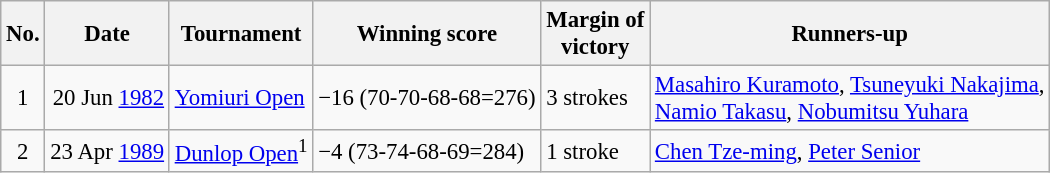<table class="wikitable" style="font-size:95%;">
<tr>
<th>No.</th>
<th>Date</th>
<th>Tournament</th>
<th>Winning score</th>
<th>Margin of<br>victory</th>
<th>Runners-up</th>
</tr>
<tr>
<td align=center>1</td>
<td align=right>20 Jun <a href='#'>1982</a></td>
<td><a href='#'>Yomiuri Open</a></td>
<td>−16 (70-70-68-68=276)</td>
<td>3 strokes</td>
<td> <a href='#'>Masahiro Kuramoto</a>,  <a href='#'>Tsuneyuki Nakajima</a>,<br> <a href='#'>Namio Takasu</a>,  <a href='#'>Nobumitsu Yuhara</a></td>
</tr>
<tr>
<td align=center>2</td>
<td align=right>23 Apr <a href='#'>1989</a></td>
<td><a href='#'>Dunlop Open</a><sup>1</sup></td>
<td>−4 (73-74-68-69=284)</td>
<td>1 stroke</td>
<td> <a href='#'>Chen Tze-ming</a>,  <a href='#'>Peter Senior</a></td>
</tr>
</table>
